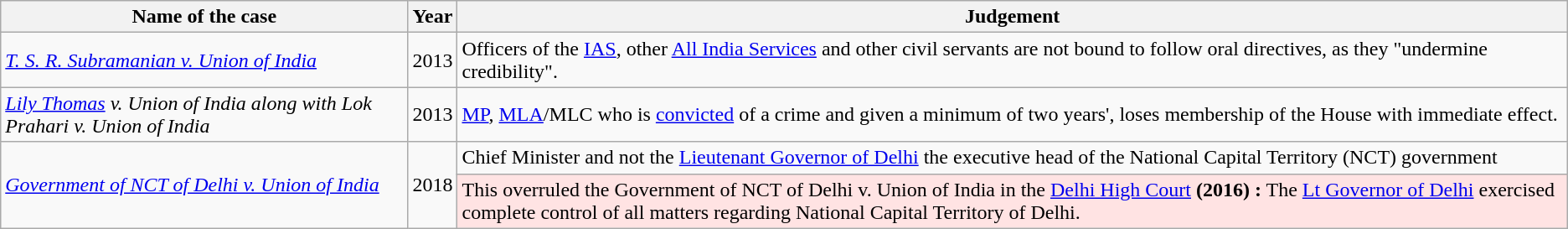<table class="wikitable">
<tr>
<th>Name of the case</th>
<th>Year</th>
<th>Judgement</th>
</tr>
<tr>
<td><em><a href='#'>T. S. R. Subramanian v. Union of India</a></em></td>
<td>2013</td>
<td>Officers of the <a href='#'>IAS</a>, other <a href='#'>All India Services</a> and other civil servants are not bound to follow oral directives, as they "undermine credibility".</td>
</tr>
<tr>
<td><em><a href='#'>Lily Thomas</a> v. Union of India along with Lok Prahari v. Union of India</em></td>
<td>2013</td>
<td><a href='#'>MP</a>, <a href='#'>MLA</a>/MLC who is <a href='#'>convicted</a> of a crime and given a minimum of two years', loses membership of the House with immediate effect.</td>
</tr>
<tr>
<td rowspan = 2><em><a href='#'>Government of NCT of Delhi v. Union of India</a></em></td>
<td rowspan = 2>2018</td>
<td>Chief Minister and not the <a href='#'>Lieutenant Governor of Delhi</a> the executive head of the National Capital Territory (NCT) government</td>
</tr>
<tr>
<td style="background-color:#FFE3E3">This overruled the Government of NCT of Delhi v. Union of India in the <a href='#'>Delhi High Court</a> <strong>(2016) :</strong> The <a href='#'>Lt Governor of Delhi</a> exercised complete control of all matters regarding National Capital Territory of Delhi.</td>
</tr>
</table>
